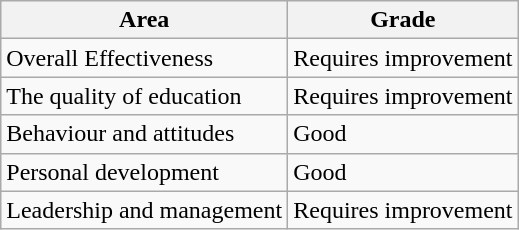<table class="wikitable">
<tr>
<th>Area</th>
<th>Grade</th>
</tr>
<tr>
<td>Overall Effectiveness</td>
<td>Requires improvement</td>
</tr>
<tr>
<td>The quality of education</td>
<td>Requires improvement</td>
</tr>
<tr>
<td>Behaviour and attitudes</td>
<td>Good</td>
</tr>
<tr>
<td>Personal development</td>
<td>Good</td>
</tr>
<tr>
<td>Leadership and management</td>
<td>Requires improvement</td>
</tr>
</table>
